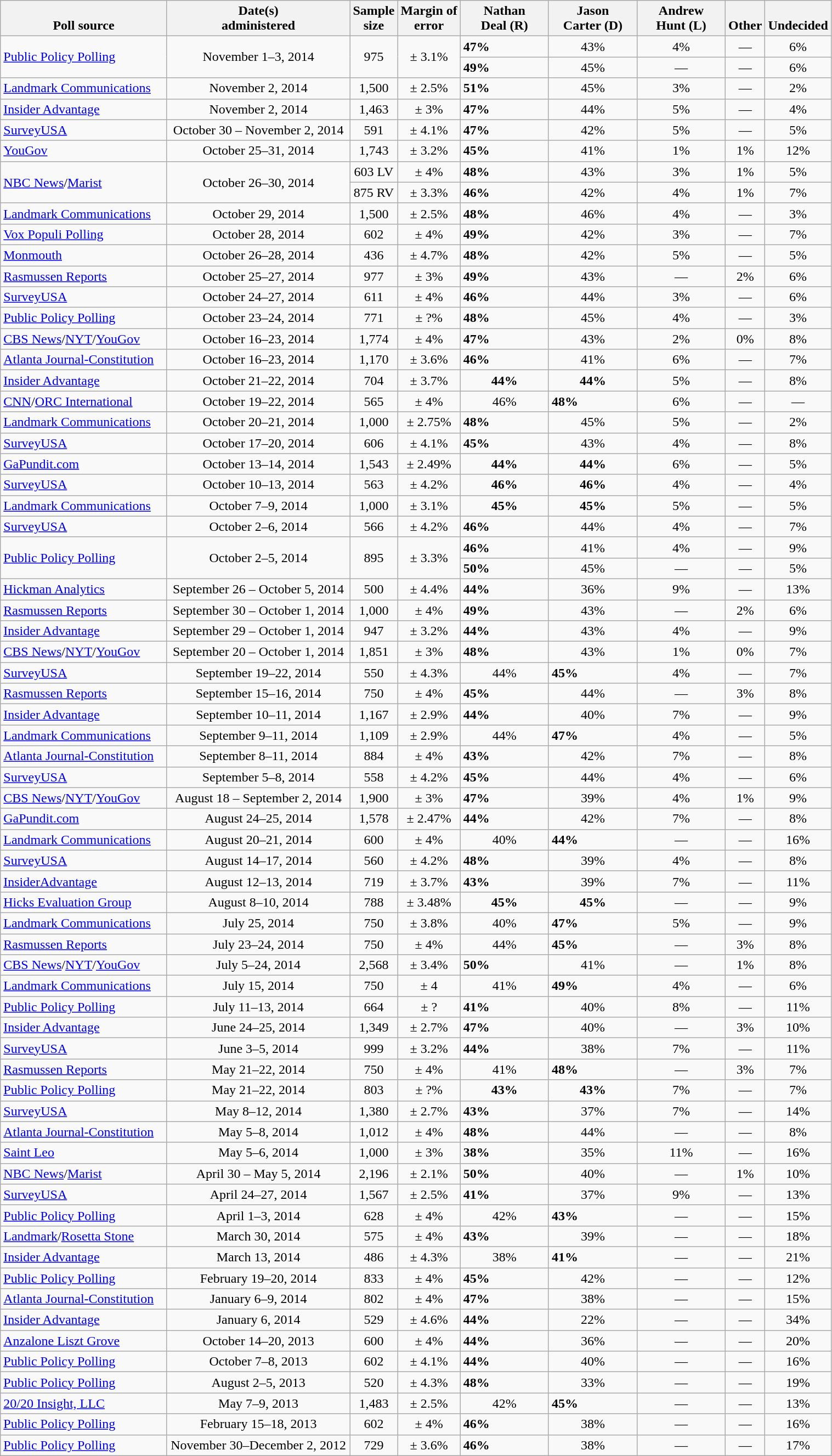<table class="wikitable">
<tr valign= bottom>
<th style="width:195px;">Poll source</th>
<th style="width:215px;">Date(s)<br>administered</th>
<th class=small>Sample<br>size</th>
<th class=small>Margin of<br>error</th>
<th style="width:100px;">Nathan<br>Deal (R)</th>
<th style="width:100px;">Jason<br>Carter (D)</th>
<th style="width:100px;">Andrew<br>Hunt (L)</th>
<th style="width:40px;">Other</th>
<th style="width:40px;">Undecided</th>
</tr>
<tr>
<td rowspan=2><a href='#'>Public Policy Polling</a></td>
<td align=center rowspan=2>November 1–3, 2014</td>
<td align=center rowspan=2>975</td>
<td align=center rowspan=2>± 3.1%</td>
<td><strong>47%</strong></td>
<td align=center>43%</td>
<td align=center>4%</td>
<td align=center>—</td>
<td align=center>6%</td>
</tr>
<tr>
<td><strong>49%</strong></td>
<td align=center>45%</td>
<td align=center>—</td>
<td align=center>—</td>
<td align=center>6%</td>
</tr>
<tr>
<td><a href='#'>Landmark Communications</a></td>
<td align=center>November 2, 2014</td>
<td align=center>1,500</td>
<td align=center>± 2.5%</td>
<td><strong>51%</strong></td>
<td align=center>45%</td>
<td align=center>3%</td>
<td align=center>—</td>
<td align=center>2%</td>
</tr>
<tr>
<td><a href='#'>Insider Advantage</a></td>
<td align=center>November 2, 2014</td>
<td align=center>1,463</td>
<td align=center>± 3%</td>
<td><strong>47%</strong></td>
<td align=center>44%</td>
<td align=center>5%</td>
<td align=center>—</td>
<td align=center>4%</td>
</tr>
<tr>
<td><a href='#'>SurveyUSA</a></td>
<td align=center>October 30 – November 2, 2014</td>
<td align=center>591</td>
<td align=center>± 4.1%</td>
<td><strong>47%</strong></td>
<td align=center>42%</td>
<td align=center>5%</td>
<td align=center>—</td>
<td align=center>5%</td>
</tr>
<tr>
<td><a href='#'>YouGov</a></td>
<td align=center>October 25–31, 2014</td>
<td align=center>1,743</td>
<td align=center>± 3.2%</td>
<td><strong>45%</strong></td>
<td align=center>41%</td>
<td align=center>1%</td>
<td align=center>1%</td>
<td align=center>12%</td>
</tr>
<tr>
<td rowspan=2><a href='#'>NBC News</a>/<a href='#'>Marist</a></td>
<td align=center rowspan=2>October 26–30, 2014</td>
<td align=center>603 LV</td>
<td align=center>± 4%</td>
<td><strong>48%</strong></td>
<td align=center>43%</td>
<td align=center>3%</td>
<td align=center>1%</td>
<td align=center>5%</td>
</tr>
<tr>
<td align=center>875 RV</td>
<td align=center>± 3.3%</td>
<td><strong>46%</strong></td>
<td align=center>42%</td>
<td align=center>4%</td>
<td align=center>1%</td>
<td align=center>7%</td>
</tr>
<tr>
<td><a href='#'>Landmark Communications</a></td>
<td align=center>October 29, 2014</td>
<td align=center>1,500</td>
<td align=center>± 2.5%</td>
<td><strong>48%</strong></td>
<td align=center>46%</td>
<td align=center>4%</td>
<td align=center>—</td>
<td align=center>3%</td>
</tr>
<tr>
<td><a href='#'>Vox Populi Polling</a></td>
<td align=center>October 28, 2014</td>
<td align=center>602</td>
<td align=center>± 4%</td>
<td><strong>49%</strong></td>
<td align=center>42%</td>
<td align=center>3%</td>
<td align=center>—</td>
<td align=center>7%</td>
</tr>
<tr>
<td><a href='#'>Monmouth</a></td>
<td align=center>October 26–28, 2014</td>
<td align=center>436</td>
<td align=center>± 4.7%</td>
<td><strong>48%</strong></td>
<td align=center>42%</td>
<td align=center>5%</td>
<td align=center>—</td>
<td align=center>5%</td>
</tr>
<tr>
<td><a href='#'>Rasmussen Reports</a></td>
<td align=center>October 25–27, 2014</td>
<td align=center>977</td>
<td align=center>± 3%</td>
<td><strong>49%</strong></td>
<td align=center>43%</td>
<td align=center>—</td>
<td align=center>2%</td>
<td align=center>6%</td>
</tr>
<tr>
<td><a href='#'>SurveyUSA</a></td>
<td align=center>October 24–27, 2014</td>
<td align=center>611</td>
<td align=center>± 4%</td>
<td><strong>46%</strong></td>
<td align=center>44%</td>
<td align=center>3%</td>
<td align=center>—</td>
<td align=center>6%</td>
</tr>
<tr>
<td><a href='#'>Public Policy Polling</a></td>
<td align=center>October 23–24, 2014</td>
<td align=center>771</td>
<td align=center>± ?%</td>
<td><strong>48%</strong></td>
<td align=center>45%</td>
<td align=center>4%</td>
<td align=center>—</td>
<td align=center>3%</td>
</tr>
<tr>
<td><a href='#'>CBS News</a>/<a href='#'>NYT</a>/<a href='#'>YouGov</a></td>
<td align=center>October 16–23, 2014</td>
<td align=center>1,774</td>
<td align=center>± 4%</td>
<td><strong>47%</strong></td>
<td align=center>43%</td>
<td align=center>2%</td>
<td align=center>0%</td>
<td align=center>8%</td>
</tr>
<tr>
<td><a href='#'>Atlanta Journal-Constitution</a></td>
<td align=center>October 16–23, 2014</td>
<td align=center>1,170</td>
<td align=center>± 3.6%</td>
<td><strong>46%</strong></td>
<td align=center>41%</td>
<td align=center>6%</td>
<td align=center>—</td>
<td align=center>7%</td>
</tr>
<tr>
<td><a href='#'>Insider Advantage</a></td>
<td align=center>October 21–22, 2014</td>
<td align=center>704</td>
<td align=center>± 3.7%</td>
<td align=center><strong>44%</strong></td>
<td align=center><strong>44%</strong></td>
<td align=center>5%</td>
<td align=center>—</td>
<td align=center>8%</td>
</tr>
<tr>
<td><a href='#'>CNN</a>/<a href='#'>ORC International</a></td>
<td align=center>October 19–22, 2014</td>
<td align=center>565</td>
<td align=center>± 4%</td>
<td align=center>46%</td>
<td><strong>48%</strong></td>
<td align=center>6%</td>
<td align=center>—</td>
<td align=center>—</td>
</tr>
<tr>
<td><a href='#'>Landmark Communications</a></td>
<td align=center>October 20–21, 2014</td>
<td align=center>1,000</td>
<td align=center>± 2.75%</td>
<td><strong>48%</strong></td>
<td align=center>45%</td>
<td align=center>5%</td>
<td align=center>—</td>
<td align=center>2%</td>
</tr>
<tr>
<td><a href='#'>SurveyUSA</a></td>
<td align=center>October 17–20, 2014</td>
<td align=center>606</td>
<td align=center>± 4.1%</td>
<td><strong>45%</strong></td>
<td align=center>43%</td>
<td align=center>4%</td>
<td align=center>—</td>
<td align=center>8%</td>
</tr>
<tr>
<td><a href='#'>GaPundit.com</a></td>
<td align=center>October 13–14, 2014</td>
<td align=center>1,543</td>
<td align=center>± 2.49%</td>
<td align=center><strong>44%</strong></td>
<td align=center><strong>44%</strong></td>
<td align=center>6%</td>
<td align=center>—</td>
<td align=center>5%</td>
</tr>
<tr>
<td><a href='#'>SurveyUSA</a></td>
<td align=center>October 10–13, 2014</td>
<td align=center>563</td>
<td align=center>± 4.2%</td>
<td align=center><strong>46%</strong></td>
<td align=center><strong>46%</strong></td>
<td align=center>4%</td>
<td align=center>—</td>
<td align=center>4%</td>
</tr>
<tr>
<td><a href='#'>Landmark Communications</a></td>
<td align=center>October 7–9, 2014</td>
<td align=center>1,000</td>
<td align=center>± 3.1%</td>
<td align=center><strong>45%</strong></td>
<td align=center><strong>45%</strong></td>
<td align=center>5%</td>
<td align=center>—</td>
<td align=center>5%</td>
</tr>
<tr>
<td><a href='#'>SurveyUSA</a></td>
<td align=center>October 2–6, 2014</td>
<td align=center>566</td>
<td align=center>± 4.2%</td>
<td><strong>46%</strong></td>
<td align=center>44%</td>
<td align=center>4%</td>
<td align=center>—</td>
<td align=center>7%</td>
</tr>
<tr>
<td rowspan=2><a href='#'>Public Policy Polling</a></td>
<td align=center rowspan=2>October 2–5, 2014</td>
<td align=center rowspan=2>895</td>
<td align=center rowspan=2>± 3.3%</td>
<td><strong>46%</strong></td>
<td align=center>41%</td>
<td align=center>4%</td>
<td align=center>—</td>
<td align=center>9%</td>
</tr>
<tr>
<td><strong>50%</strong></td>
<td align=center>45%</td>
<td align=center>—</td>
<td align=center>—</td>
<td align=center>5%</td>
</tr>
<tr>
<td><a href='#'>Hickman Analytics</a></td>
<td align=center>September 26 – October 5, 2014</td>
<td align=center>500</td>
<td align=center>± 4.4%</td>
<td><strong>44%</strong></td>
<td align=center>36%</td>
<td align=center>9%</td>
<td align=center>—</td>
<td align=center>13%</td>
</tr>
<tr>
<td><a href='#'>Rasmussen Reports</a></td>
<td align=center>September 30 – October 1, 2014</td>
<td align=center>1,000</td>
<td align=center>± 4%</td>
<td><strong>49%</strong></td>
<td align=center>43%</td>
<td align=center>—</td>
<td align=center>2%</td>
<td align=center>6%</td>
</tr>
<tr>
<td><a href='#'>Insider Advantage</a></td>
<td align=center>September 29 – October 1, 2014</td>
<td align=center>947</td>
<td align=center>± 3.2%</td>
<td><strong>44%</strong></td>
<td align=center>43%</td>
<td align=center>4%</td>
<td align=center>—</td>
<td align=center>9%</td>
</tr>
<tr>
<td><a href='#'>CBS News</a>/<a href='#'>NYT</a>/<a href='#'>YouGov</a></td>
<td align=center>September 20 – October 1, 2014</td>
<td align=center>1,851</td>
<td align=center>± 3%</td>
<td><strong>48%</strong></td>
<td align=center>43%</td>
<td align=center>1%</td>
<td align=center>0%</td>
<td align=center>7%</td>
</tr>
<tr>
<td><a href='#'>SurveyUSA</a></td>
<td align=center>September 19–22, 2014</td>
<td align=center>550</td>
<td align=center>± 4.3%</td>
<td align=center>44%</td>
<td><strong>45%</strong></td>
<td align=center>4%</td>
<td align=center>—</td>
<td align=center>7%</td>
</tr>
<tr>
<td><a href='#'>Rasmussen Reports</a></td>
<td align=center>September 15–16, 2014</td>
<td align=center>750</td>
<td align=center>± 4%</td>
<td><strong>45%</strong></td>
<td align=center>44%</td>
<td align=center>—</td>
<td align=center>3%</td>
<td align=center>8%</td>
</tr>
<tr>
<td><a href='#'>Insider Advantage</a></td>
<td align=center>September 10–11, 2014</td>
<td align=center>1,167</td>
<td align=center>± 2.9%</td>
<td><strong>44%</strong></td>
<td align=center>40%</td>
<td align=center>7%</td>
<td align=center>—</td>
<td align=center>9%</td>
</tr>
<tr>
<td><a href='#'>Landmark Communications</a></td>
<td align=center>September 9–11, 2014</td>
<td align=center>1,109</td>
<td align=center>± 2.9%</td>
<td align=center>44%</td>
<td><strong>47%</strong></td>
<td align=center>4%</td>
<td align=center>—</td>
<td align=center>5%</td>
</tr>
<tr>
<td><a href='#'>Atlanta Journal-Constitution</a></td>
<td align=center>September 8–11, 2014</td>
<td align=center>884</td>
<td align=center>± 4%</td>
<td><strong>43%</strong></td>
<td align=center>42%</td>
<td align=center>7%</td>
<td align=center>—</td>
<td align=center>8%</td>
</tr>
<tr>
<td><a href='#'>SurveyUSA</a></td>
<td align=center>September 5–8, 2014</td>
<td align=center>558</td>
<td align=center>± 4.2%</td>
<td><strong>45%</strong></td>
<td align=center>44%</td>
<td align=center>4%</td>
<td align=center>—</td>
<td align=center>6%</td>
</tr>
<tr>
<td><a href='#'>CBS News</a>/<a href='#'>NYT</a>/<a href='#'>YouGov</a></td>
<td align=center>August 18 – September 2, 2014</td>
<td align=center>1,900</td>
<td align=center>± 3%</td>
<td><strong>47%</strong></td>
<td align=center>39%</td>
<td align=center>4%</td>
<td align=center>1%</td>
<td align=center>9%</td>
</tr>
<tr>
<td><a href='#'>GaPundit.com</a></td>
<td align=center>August 24–25, 2014</td>
<td align=center>1,578</td>
<td align=center>± 2.47%</td>
<td><strong>44%</strong></td>
<td align=center>42%</td>
<td align=center>7%</td>
<td align=center>—</td>
<td align=center>8%</td>
</tr>
<tr>
<td><a href='#'>Landmark Communications</a></td>
<td align=center>August 20–21, 2014</td>
<td align=center>600</td>
<td align=center>± 4%</td>
<td align=center>40%</td>
<td><strong>44%</strong></td>
<td align=center>—</td>
<td align=center>—</td>
<td align=center>16%</td>
</tr>
<tr>
<td><a href='#'>SurveyUSA</a></td>
<td align=center>August 14–17, 2014</td>
<td align=center>560</td>
<td align=center>± 4.2%</td>
<td><strong>48%</strong></td>
<td align=center>39%</td>
<td align=center>4%</td>
<td align=center>—</td>
<td align=center>8%</td>
</tr>
<tr>
<td><a href='#'>InsiderAdvantage</a></td>
<td align=center>August 12–13, 2014</td>
<td align=center>719</td>
<td align=center>± 3.7%</td>
<td><strong>43%</strong></td>
<td align=center>39%</td>
<td align=center>7%</td>
<td align=center>—</td>
<td align=center>11%</td>
</tr>
<tr>
<td><a href='#'>Hicks Evaluation Group</a></td>
<td align=center>August 8–10, 2014</td>
<td align=center>788</td>
<td align=center>± 3.48%</td>
<td align=center><strong>45%</strong></td>
<td align=center><strong>45%</strong></td>
<td align=center>—</td>
<td align=center>—</td>
<td align=center>9%</td>
</tr>
<tr>
<td><a href='#'>Landmark Communications</a></td>
<td align=center>July 25, 2014</td>
<td align=center>750</td>
<td align=center>± 3.8%</td>
<td align=center>40%</td>
<td><strong>47%</strong></td>
<td align=center>5%</td>
<td align=center>—</td>
<td align=center>9%</td>
</tr>
<tr>
<td><a href='#'>Rasmussen Reports</a></td>
<td align=center>July 23–24, 2014</td>
<td align=center>750</td>
<td align=center>± 4%</td>
<td align=center>44%</td>
<td><strong>45%</strong></td>
<td align=center>—</td>
<td align=center>3%</td>
<td align=center>8%</td>
</tr>
<tr>
<td><a href='#'>CBS News</a>/<a href='#'>NYT</a>/<a href='#'>YouGov</a></td>
<td align=center>July 5–24, 2014</td>
<td align=center>2,568</td>
<td align=center>± 3.4%</td>
<td><strong>50%</strong></td>
<td align=center>41%</td>
<td align=center>—</td>
<td align=center>1%</td>
<td align=center>8%</td>
</tr>
<tr>
<td><a href='#'>Landmark Communications</a></td>
<td align=center>July 15, 2014</td>
<td align=center>750</td>
<td align=center>± 4</td>
<td align=center>41%</td>
<td><strong>49%</strong></td>
<td align=center>4%</td>
<td align=center>—</td>
<td align=center>6%</td>
</tr>
<tr>
<td><a href='#'>Public Policy Polling</a></td>
<td align=center>July 11–13, 2014</td>
<td align=center>664</td>
<td align=center>± ?</td>
<td><strong>41%</strong></td>
<td align=center>40%</td>
<td align=center>8%</td>
<td align=center>—</td>
<td align=center>11%</td>
</tr>
<tr>
<td><a href='#'>Insider Advantage</a></td>
<td align=center>June 24–25, 2014</td>
<td align=center>1,349</td>
<td align=center>± 2.7%</td>
<td><strong>47%</strong></td>
<td align=center>40%</td>
<td align=center>—</td>
<td align=center>3%</td>
<td align=center>10%</td>
</tr>
<tr>
<td><a href='#'>SurveyUSA</a></td>
<td align=center>June 3–5, 2014</td>
<td align=center>999</td>
<td align=center>± 3.2%</td>
<td><strong>44%</strong></td>
<td align=center>38%</td>
<td align=center>7%</td>
<td align=center>—</td>
<td align=center>11%</td>
</tr>
<tr>
<td><a href='#'>Rasmussen Reports</a></td>
<td align=center>May 21–22, 2014</td>
<td align=center>750</td>
<td align=center>± 4%</td>
<td align=center>41%</td>
<td><strong>48%</strong></td>
<td align=center>—</td>
<td align=center>3%</td>
<td align=center>7%</td>
</tr>
<tr>
<td><a href='#'>Public Policy Polling</a></td>
<td align=center>May 21–22, 2014</td>
<td align=center>803</td>
<td align=center>± ?%</td>
<td align=center><strong>43%</strong></td>
<td align=center><strong>43%</strong></td>
<td align=center>7%</td>
<td align=center>—</td>
<td align=center>7%</td>
</tr>
<tr>
<td><a href='#'>SurveyUSA</a></td>
<td align=center>May 8–12, 2014</td>
<td align=center>1,380</td>
<td align=center>± 2.7%</td>
<td><strong>43%</strong></td>
<td align=center>37%</td>
<td align=center>7%</td>
<td align=center>—</td>
<td align=center>14%</td>
</tr>
<tr>
<td><a href='#'>Atlanta Journal-Constitution</a></td>
<td align=center>May 5–8, 2014</td>
<td align=center>1,012</td>
<td align=center>± 4%</td>
<td><strong>48%</strong></td>
<td align=center>44%</td>
<td align=center>—</td>
<td align=center>—</td>
<td align=center>8%</td>
</tr>
<tr>
<td><a href='#'>Saint Leo</a></td>
<td align=center>May 5–6, 2014</td>
<td align=center>1,000</td>
<td align=center>± 3%</td>
<td><strong>38%</strong></td>
<td align=center>35%</td>
<td align=center>11%</td>
<td align=center>—</td>
<td align=center>16%</td>
</tr>
<tr>
<td><a href='#'>NBC News</a>/<a href='#'>Marist</a></td>
<td align=center>April 30 – May 5, 2014</td>
<td align=center>2,196</td>
<td align=center>± 2.1%</td>
<td><strong>50%</strong></td>
<td align=center>40%</td>
<td align=center>—</td>
<td align=center>1%</td>
<td align=center>10%</td>
</tr>
<tr>
<td><a href='#'>SurveyUSA</a></td>
<td align=center>April 24–27, 2014</td>
<td align=center>1,567</td>
<td align=center>± 2.5%</td>
<td><strong>41%</strong></td>
<td align=center>37%</td>
<td align=center>9%</td>
<td align=center>—</td>
<td align=center>13%</td>
</tr>
<tr>
<td><a href='#'>Public Policy Polling</a></td>
<td align=center>April 1–3, 2014</td>
<td align=center>628</td>
<td align=center>± 4%</td>
<td align=center>42%</td>
<td><strong>43%</strong></td>
<td align=center>—</td>
<td align=center>—</td>
<td align=center>15%</td>
</tr>
<tr>
<td><a href='#'>Landmark</a>/<a href='#'>Rosetta Stone</a></td>
<td align=center>March 30, 2014</td>
<td align=center>575</td>
<td align=center>± 4%</td>
<td><strong>43%</strong></td>
<td align=center>39%</td>
<td align=center>—</td>
<td align=center>—</td>
<td align=center>18%</td>
</tr>
<tr>
<td><a href='#'>Insider Advantage</a></td>
<td align=center>March 13, 2014</td>
<td align=center>486</td>
<td align=center>± 4.3%</td>
<td align=center>38%</td>
<td><strong>41%</strong></td>
<td align=center>—</td>
<td align=center>—</td>
<td align=center>21%</td>
</tr>
<tr>
<td><a href='#'>Public Policy Polling</a></td>
<td align=center>February 19–20, 2014</td>
<td align=center>833</td>
<td align=center>± 4%</td>
<td><strong>45%</strong></td>
<td align=center>42%</td>
<td align=center>—</td>
<td align=center>—</td>
<td align=center>12%</td>
</tr>
<tr>
<td><a href='#'>Atlanta Journal-Constitution</a></td>
<td align=center>January 6–9, 2014</td>
<td align=center>802</td>
<td align=center>± 4%</td>
<td><strong>47%</strong></td>
<td align=center>38%</td>
<td align=center>—</td>
<td align=center>—</td>
<td align=center>15%</td>
</tr>
<tr>
<td><a href='#'>Insider Advantage</a></td>
<td align=center>January 6, 2014</td>
<td align=center>529</td>
<td align=center>± 4.6%</td>
<td><strong>44%</strong></td>
<td align=center>22%</td>
<td align=center>—</td>
<td align=center>—</td>
<td align=center>34%</td>
</tr>
<tr>
<td><a href='#'>Anzalone Liszt Grove</a></td>
<td align=center>October 14–20, 2013</td>
<td align=center>600</td>
<td align=center>± 4%</td>
<td><strong>44%</strong></td>
<td align=center>36%</td>
<td align=center>—</td>
<td align=center>—</td>
<td align=center>20%</td>
</tr>
<tr>
<td><a href='#'>Public Policy Polling</a></td>
<td align=center>October 7–8, 2013</td>
<td align=center>602</td>
<td align=center>± 4.1%</td>
<td><strong>44%</strong></td>
<td align=center>40%</td>
<td align=center>—</td>
<td align=center>—</td>
<td align=center>16%</td>
</tr>
<tr>
<td><a href='#'>Public Policy Polling</a></td>
<td align=center>August 2–5, 2013</td>
<td align=center>520</td>
<td align=center>± 4.3%</td>
<td><strong>48%</strong></td>
<td align=center>33%</td>
<td align=center>—</td>
<td align=center>—</td>
<td align=center>19%</td>
</tr>
<tr>
<td><a href='#'>20/20 Insight, LLC</a></td>
<td align=center>May 7–9, 2013</td>
<td align=center>1,483</td>
<td align=center>± 2.5%</td>
<td align=center>42%</td>
<td><strong>45%</strong></td>
<td align=center>—</td>
<td align=center>—</td>
<td align=center>13%</td>
</tr>
<tr>
<td><a href='#'>Public Policy Polling</a></td>
<td align=center>February 15–18, 2013</td>
<td align=center>602</td>
<td align=center>± 4%</td>
<td><strong>46%</strong></td>
<td align=center>38%</td>
<td align=center>—</td>
<td align=center>—</td>
<td align=center>16%</td>
</tr>
<tr>
<td><a href='#'>Public Policy Polling</a></td>
<td align=center>November 30–December 2, 2012</td>
<td align=center>729</td>
<td align=center>± 3.6%</td>
<td><strong>46%</strong></td>
<td align=center>38%</td>
<td align=center>—</td>
<td align=center>—</td>
<td align=center>17%</td>
</tr>
</table>
